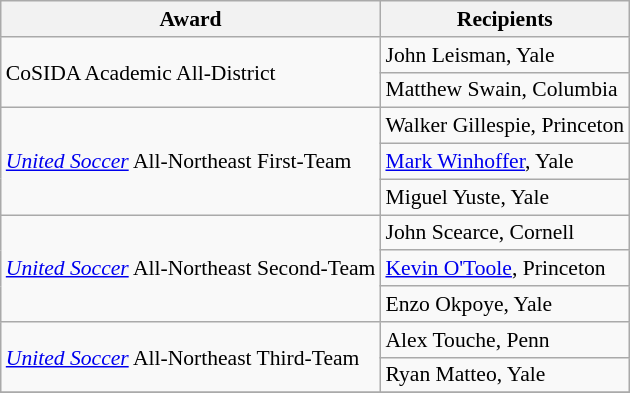<table class="wikitable" style="white-space:nowrap; font-size:90%;">
<tr>
<th>Award</th>
<th>Recipients</th>
</tr>
<tr>
<td rowspan="2" valign="middle">CoSIDA Academic All-District</td>
<td>John Leisman, Yale</td>
</tr>
<tr>
<td>Matthew Swain, Columbia</td>
</tr>
<tr>
<td rowspan="3"><em><a href='#'>United Soccer</a></em> All-Northeast First-Team</td>
<td>Walker Gillespie, Princeton</td>
</tr>
<tr>
<td><a href='#'>Mark Winhoffer</a>, Yale</td>
</tr>
<tr>
<td>Miguel Yuste, Yale</td>
</tr>
<tr>
<td rowspan="3"><em><a href='#'>United Soccer</a></em> All-Northeast Second-Team</td>
<td>John Scearce, Cornell</td>
</tr>
<tr>
<td><a href='#'>Kevin O'Toole</a>, Princeton</td>
</tr>
<tr>
<td>Enzo Okpoye, Yale</td>
</tr>
<tr>
<td rowspan="2"><em><a href='#'>United Soccer</a></em> All-Northeast Third-Team</td>
<td>Alex Touche, Penn</td>
</tr>
<tr>
<td>Ryan Matteo, Yale</td>
</tr>
<tr>
</tr>
</table>
